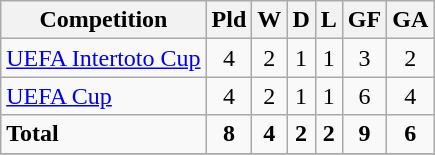<table class="wikitable">
<tr>
<th>Competition</th>
<th>Pld</th>
<th>W</th>
<th>D</th>
<th>L</th>
<th>GF</th>
<th>GA</th>
</tr>
<tr>
<td><a href='#'>UEFA Intertoto Cup</a></td>
<td style="text-align:center;">4</td>
<td style="text-align:center;">2</td>
<td style="text-align:center;">1</td>
<td style="text-align:center;">1</td>
<td style="text-align:center;">3</td>
<td style="text-align:center;">2</td>
</tr>
<tr>
<td><a href='#'>UEFA Cup</a></td>
<td style="text-align:center;">4</td>
<td style="text-align:center;">2</td>
<td style="text-align:center;">1</td>
<td style="text-align:center;">1</td>
<td style="text-align:center;">6</td>
<td style="text-align:center;">4</td>
</tr>
<tr>
<td><strong>Total</strong></td>
<td style="text-align:center;"><strong>8</strong></td>
<td style="text-align:center;"><strong>4</strong></td>
<td style="text-align:center;"><strong>2</strong></td>
<td style="text-align:center;"><strong>2</strong></td>
<td style="text-align:center;"><strong>9</strong></td>
<td style="text-align:center;"><strong>6</strong></td>
</tr>
<tr>
</tr>
</table>
